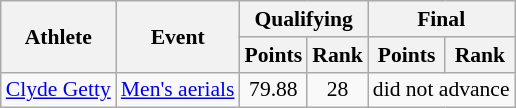<table class="wikitable" style="font-size:90%">
<tr>
<th rowspan="2">Athlete</th>
<th rowspan="2">Event</th>
<th colspan="2">Qualifying</th>
<th colspan="2">Final</th>
</tr>
<tr>
<th>Points</th>
<th>Rank</th>
<th>Points</th>
<th>Rank</th>
</tr>
<tr>
<td><a href='#'>Clyde Getty</a></td>
<td><a href='#'>Men's aerials</a></td>
<td align="center">79.88</td>
<td align="center">28</td>
<td colspan=2 align="center">did not advance</td>
</tr>
</table>
